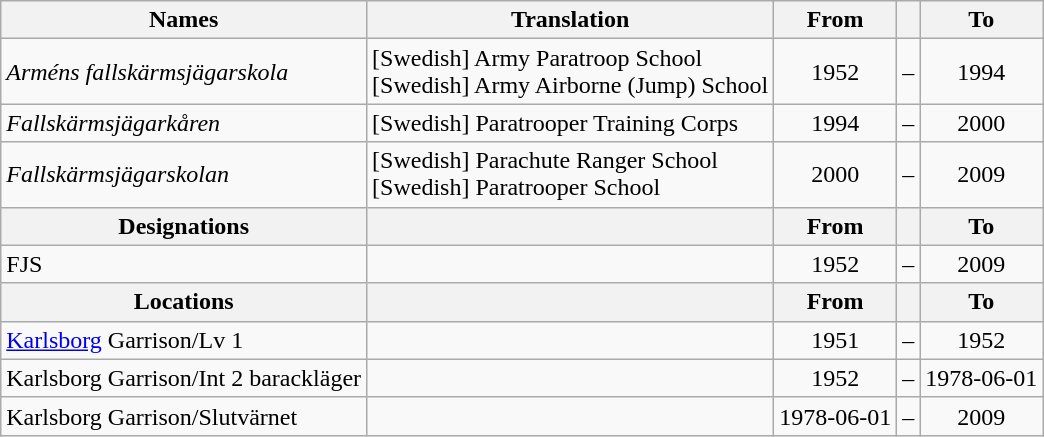<table class="wikitable">
<tr>
<th style="font-weight:bold;">Names</th>
<th style="font-weight:bold;">Translation</th>
<th style="text-align: center; font-weight:bold;">From</th>
<th></th>
<th style="text-align: center; font-weight:bold;">To</th>
</tr>
<tr>
<td style="font-style:italic;">Arméns fallskärmsjägarskola</td>
<td>[Swedish] Army Paratroop School<br>[Swedish] Army Airborne (Jump) School</td>
<td style="text-align: center;">1952</td>
<td style="text-align: center;">–</td>
<td style="text-align: center;">1994</td>
</tr>
<tr>
<td style="font-style:italic;">Fallskärmsjägarkåren</td>
<td>[Swedish] Paratrooper Training Corps</td>
<td style="text-align: center;">1994</td>
<td style="text-align: center;">–</td>
<td style="text-align: center;">2000</td>
</tr>
<tr>
<td style="font-style:italic;">Fallskärmsjägarskolan</td>
<td>[Swedish] Parachute Ranger School<br>[Swedish] Paratrooper School</td>
<td style="text-align: center;">2000</td>
<td style="text-align: center;">–</td>
<td style="text-align: center;">2009</td>
</tr>
<tr>
<th style="font-weight:bold;">Designations</th>
<th style="font-weight:bold;"></th>
<th style="text-align: center; font-weight:bold;">From</th>
<th></th>
<th style="text-align: center; font-weight:bold;">To</th>
</tr>
<tr>
<td>FJS</td>
<td></td>
<td style="text-align: center;">1952</td>
<td style="text-align: center;">–</td>
<td style="text-align: center;">2009</td>
</tr>
<tr>
<th style="font-weight:bold;">Locations</th>
<th style="font-weight:bold;"></th>
<th style="text-align: center; font-weight:bold;">From</th>
<th></th>
<th style="text-align: center; font-weight:bold;">To</th>
</tr>
<tr>
<td><a href='#'>Karlsborg</a> Garrison/Lv 1</td>
<td></td>
<td style="text-align: center;">1951</td>
<td style="text-align: center;">–</td>
<td style="text-align: center;">1952</td>
</tr>
<tr>
<td>Karlsborg Garrison/Int 2 barackläger</td>
<td></td>
<td style="text-align: center;">1952</td>
<td style="text-align: center;">–</td>
<td style="text-align: center;">1978-06-01</td>
</tr>
<tr>
<td>Karlsborg Garrison/Slutvärnet</td>
<td></td>
<td style="text-align: center;">1978-06-01</td>
<td style="text-align: center;">–</td>
<td style="text-align: center;">2009</td>
</tr>
</table>
